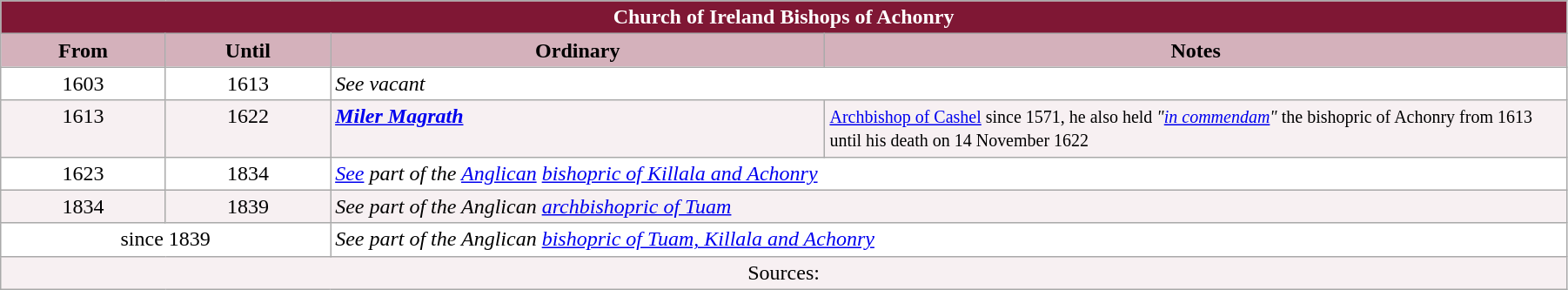<table class="wikitable" style="width:95%;" border="1" cellpadding="2">
<tr>
<th colspan="4" style="background-color: #7F1734; color: white;">Church of Ireland Bishops of Achonry</th>
</tr>
<tr align=top>
<th style="background-color: #D4B1BB; width: 10%;">From</th>
<th style="background-color: #D4B1BB; width: 10%;">Until</th>
<th style="background-color: #D4B1BB; width: 30%;">Ordinary</th>
<th style="background-color: #D4B1BB; width: 45%;">Notes</th>
</tr>
<tr valign=top bgcolor="white">
<td align=center>1603</td>
<td align=center>1613</td>
<td colspan=2><em> See vacant </em></td>
</tr>
<tr valign=top bgcolor="#F7F0F2">
<td align=center>1613</td>
<td align=center>1622</td>
<td><strong><em><a href='#'>Miler Magrath</a></em></strong></td>
<td><small><a href='#'>Archbishop of Cashel</a> since 1571, he also held <em>"<a href='#'>in commendam</a>"</em> the bishopric of Achonry from 1613 until his death on 14 November 1622</small></td>
</tr>
<tr valign=top bgcolor="white">
<td align=center>1623</td>
<td align=center>1834</td>
<td colspan=2><em><a href='#'>See</a> part of the <a href='#'>Anglican</a> <a href='#'>bishopric of Killala and Achonry</a></em></td>
</tr>
<tr valign=top bgcolor="#F7F0F2">
<td align=center>1834</td>
<td align=center>1839</td>
<td colspan=2><em>See part of the Anglican <a href='#'>archbishopric of Tuam</a></em></td>
</tr>
<tr valign=top bgcolor="white">
<td colspan=2 align=center>since 1839</td>
<td colspan=2><em>See part of the Anglican <a href='#'>bishopric of Tuam, Killala and Achonry</a></em></td>
</tr>
<tr valign=top bgcolor="#F7F0F2">
<td colspan="4" style="text-align: center;">Sources:</td>
</tr>
</table>
